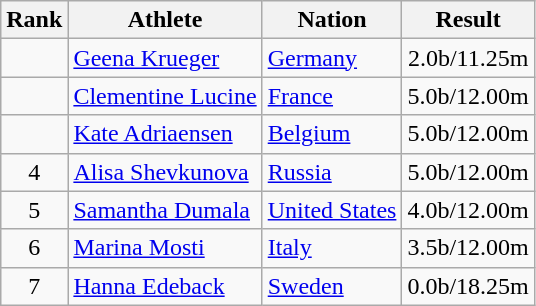<table class="wikitable sortable" style="text-align:center">
<tr>
<th>Rank</th>
<th>Athlete</th>
<th>Nation</th>
<th>Result</th>
</tr>
<tr>
<td></td>
<td align=left><a href='#'>Geena Krueger</a></td>
<td align=left> <a href='#'>Germany</a></td>
<td>2.0b/11.25m</td>
</tr>
<tr>
<td></td>
<td align=left><a href='#'>Clementine Lucine</a></td>
<td align=left> <a href='#'>France</a></td>
<td>5.0b/12.00m</td>
</tr>
<tr>
<td></td>
<td align=left><a href='#'>Kate Adriaensen</a></td>
<td align=left> <a href='#'>Belgium</a></td>
<td>5.0b/12.00m</td>
</tr>
<tr>
<td>4</td>
<td align=left><a href='#'>Alisa Shevkunova</a></td>
<td align=left> <a href='#'>Russia</a></td>
<td>5.0b/12.00m</td>
</tr>
<tr>
<td>5</td>
<td align=left><a href='#'>Samantha Dumala</a></td>
<td align=left> <a href='#'>United States</a></td>
<td>4.0b/12.00m</td>
</tr>
<tr>
<td>6</td>
<td align=left><a href='#'>Marina Mosti</a></td>
<td align=left> <a href='#'>Italy</a></td>
<td>3.5b/12.00m</td>
</tr>
<tr>
<td>7</td>
<td align=left><a href='#'>Hanna Edeback</a></td>
<td align=left> <a href='#'>Sweden</a></td>
<td>0.0b/18.25m</td>
</tr>
</table>
